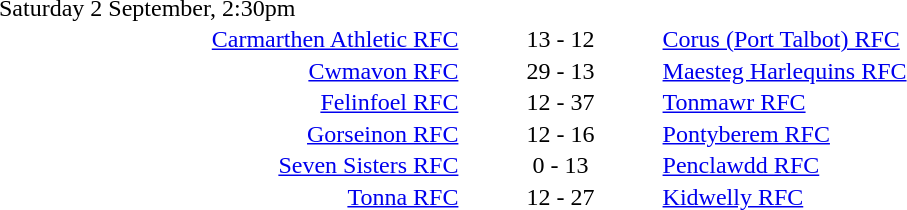<table style="width:70%;" cellspacing="1">
<tr>
<th width=35%></th>
<th width=15%></th>
<th></th>
</tr>
<tr>
<td>Saturday 2 September, 2:30pm</td>
</tr>
<tr>
<td align=right><a href='#'>Carmarthen Athletic RFC</a></td>
<td align=center>13 - 12</td>
<td><a href='#'>Corus (Port Talbot) RFC</a></td>
</tr>
<tr>
<td align=right><a href='#'>Cwmavon RFC</a></td>
<td align=center>29 - 13</td>
<td><a href='#'>Maesteg Harlequins RFC</a></td>
</tr>
<tr>
<td align=right><a href='#'>Felinfoel RFC</a></td>
<td align=center>12 - 37</td>
<td><a href='#'>Tonmawr RFC</a></td>
</tr>
<tr>
<td align=right><a href='#'>Gorseinon RFC</a></td>
<td align=center>12 - 16</td>
<td><a href='#'>Pontyberem RFC</a></td>
</tr>
<tr>
<td align=right><a href='#'>Seven Sisters RFC</a></td>
<td align=center>0 - 13</td>
<td><a href='#'>Penclawdd RFC</a></td>
</tr>
<tr>
<td align=right><a href='#'>Tonna RFC</a></td>
<td align=center>12 - 27</td>
<td><a href='#'>Kidwelly RFC</a></td>
</tr>
</table>
